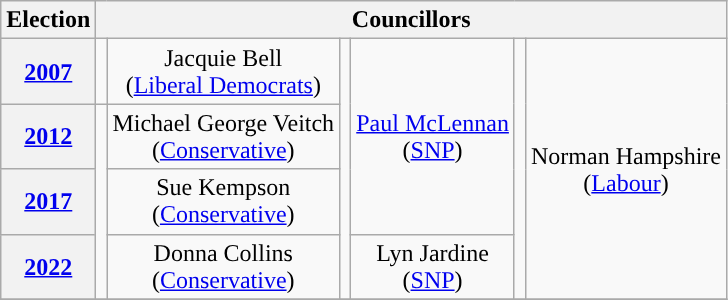<table class="wikitable" style="text-align:center">
<tr>
<th>Election</th>
<th colspan=8>Councillors</th>
</tr>
<tr>
<th><a href='#'>2007</a></th>
<td rowspan=1; style="background-color: "></td>
<td rowspan=1>Jacquie Bell<br>(<a href='#'>Liberal Democrats</a>)</td>
<td rowspan=4; style="background-color: "></td>
<td rowspan=3><a href='#'>Paul McLennan</a><br>(<a href='#'>SNP</a>)</td>
<td rowspan=4; style="background-color: "></td>
<td rowspan=4>Norman Hampshire<br>(<a href='#'>Labour</a>)</td>
</tr>
<tr>
<th><a href='#'>2012</a></th>
<td rowspan=3; style="background-color: "></td>
<td rowspan=1>Michael George Veitch<br>(<a href='#'>Conservative</a>)</td>
</tr>
<tr>
<th><a href='#'>2017</a></th>
<td rowspan=1>Sue Kempson<br>(<a href='#'>Conservative</a>)</td>
</tr>
<tr>
<th><a href='#'>2022</a></th>
<td rowspan=1>Donna Collins<br>(<a href='#'>Conservative</a>)</td>
<td rowspan=1>Lyn Jardine<br>(<a href='#'>SNP</a>)</td>
</tr>
<tr>
</tr>
</table>
